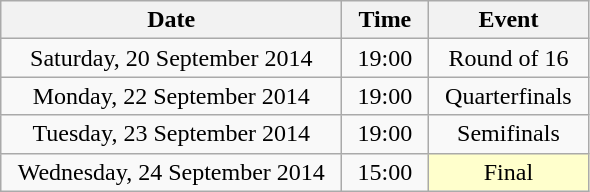<table class = "wikitable" style="text-align:center;">
<tr>
<th width=220>Date</th>
<th width=50>Time</th>
<th width=100>Event</th>
</tr>
<tr>
<td>Saturday, 20 September 2014</td>
<td>19:00</td>
<td>Round of 16</td>
</tr>
<tr>
<td>Monday, 22 September 2014</td>
<td>19:00</td>
<td>Quarterfinals</td>
</tr>
<tr>
<td>Tuesday, 23 September 2014</td>
<td>19:00</td>
<td>Semifinals</td>
</tr>
<tr>
<td>Wednesday, 24 September 2014</td>
<td>15:00</td>
<td bgcolor=ffffcc>Final</td>
</tr>
</table>
